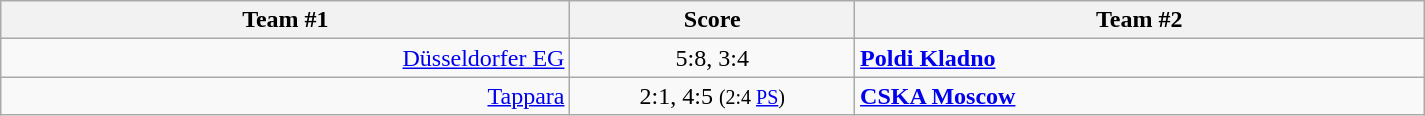<table class="wikitable" style="text-align: center;">
<tr>
<th width=22%>Team #1</th>
<th width=11%>Score</th>
<th width=22%>Team #2</th>
</tr>
<tr>
<td style="text-align: right;"><a href='#'>Düsseldorfer EG</a> </td>
<td>5:8, 3:4</td>
<td style="text-align: left;"> <strong><a href='#'>Poldi Kladno</a></strong></td>
</tr>
<tr>
<td style="text-align: right;"><a href='#'>Tappara</a> </td>
<td>2:1, 4:5 <small>(2:4 <a href='#'>PS</a>)</small></td>
<td style="text-align: left;"> <strong><a href='#'>CSKA Moscow</a></strong></td>
</tr>
</table>
